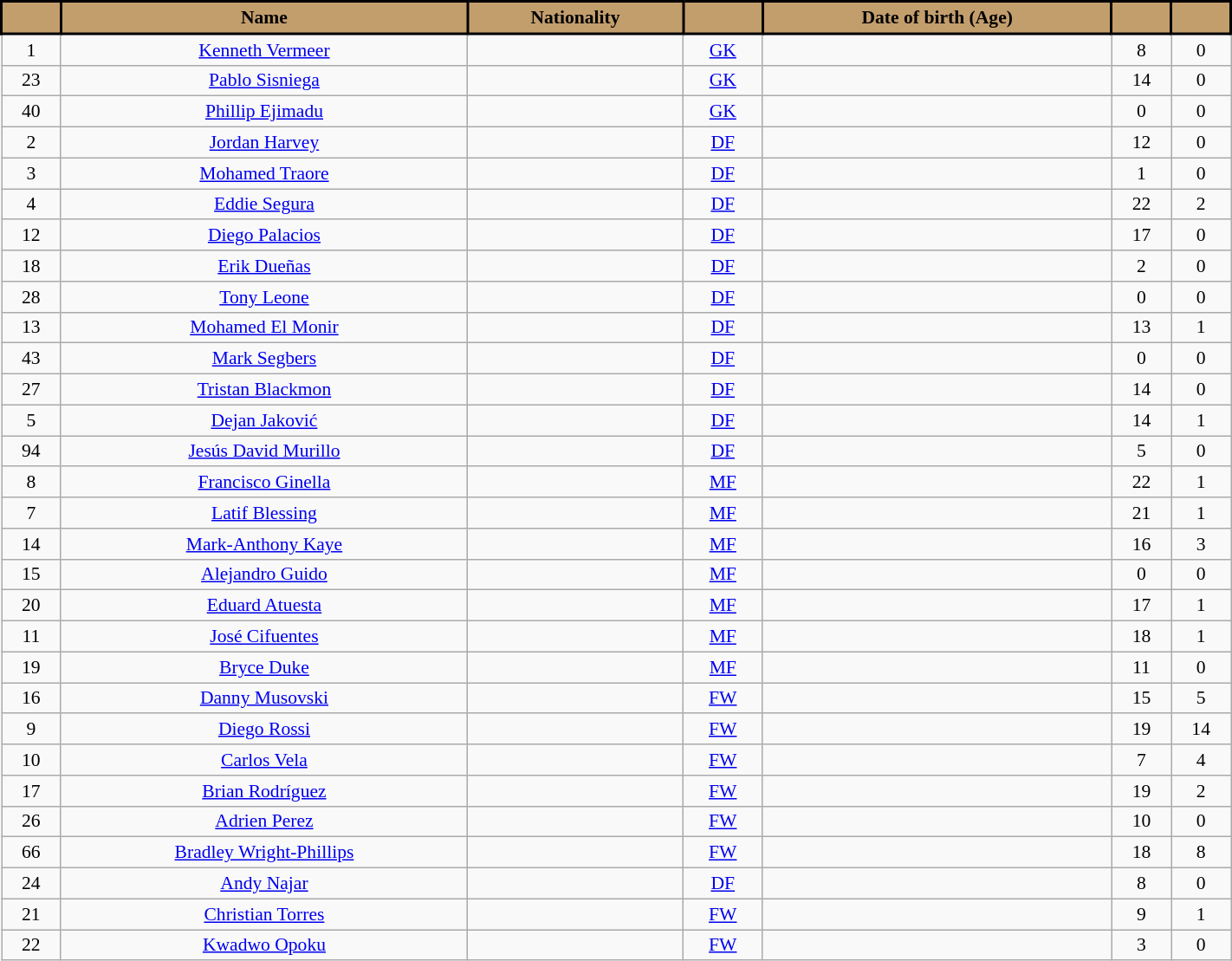<table class="wikitable sortable" style="text-align: center; font-size:90%; width:75%;">
<tr>
<th style="background-color:#C39E6D; color:#000000; border:2px solid #000000;"></th>
<th style="background-color:#C39E6D; color:#000000; border:2px solid #000000;">Name</th>
<th style="background-color:#C39E6D; color:#000000; border:2px solid #000000;">Nationality</th>
<th style="background-color:#C39E6D; color:#000000; border:2px solid #000000;"></th>
<th style="background-color:#C39E6D; color:#000000; border:2px solid #000000;">Date of birth (Age)</th>
<th style="background-color:#C39E6D; color:#000000; border:2px solid #000000;"></th>
<th style="background-color:#C39E6D; color:#000000; border:2px solid #000000;"></th>
</tr>
<tr>
<td>1</td>
<td><a href='#'>Kenneth Vermeer</a> </td>
<td></td>
<td><a href='#'>GK</a></td>
<td></td>
<td>8</td>
<td>0</td>
</tr>
<tr>
<td>23</td>
<td><a href='#'>Pablo Sisniega</a></td>
<td></td>
<td><a href='#'>GK</a></td>
<td></td>
<td>14</td>
<td>0</td>
</tr>
<tr>
<td>40</td>
<td><a href='#'>Phillip Ejimadu</a></td>
<td></td>
<td><a href='#'>GK</a></td>
<td></td>
<td>0</td>
<td>0</td>
</tr>
<tr>
<td>2</td>
<td><a href='#'>Jordan Harvey</a></td>
<td></td>
<td><a href='#'>DF</a></td>
<td></td>
<td>12</td>
<td>0</td>
</tr>
<tr>
<td>3</td>
<td><a href='#'>Mohamed Traore</a></td>
<td></td>
<td><a href='#'>DF</a></td>
<td></td>
<td>1</td>
<td>0</td>
</tr>
<tr>
<td>4</td>
<td><a href='#'>Eddie Segura</a> </td>
<td></td>
<td><a href='#'>DF</a></td>
<td></td>
<td>22</td>
<td>2</td>
</tr>
<tr>
<td>12</td>
<td><a href='#'>Diego Palacios</a> </td>
<td></td>
<td><a href='#'>DF</a></td>
<td></td>
<td>17</td>
<td>0</td>
</tr>
<tr>
<td>18</td>
<td><a href='#'>Erik Dueñas</a>  </td>
<td></td>
<td><a href='#'>DF</a></td>
<td></td>
<td>2</td>
<td>0</td>
</tr>
<tr>
<td>28</td>
<td><a href='#'>Tony Leone</a>  </td>
<td></td>
<td><a href='#'>DF</a></td>
<td></td>
<td>0</td>
<td>0</td>
</tr>
<tr>
<td>13</td>
<td><a href='#'>Mohamed El Monir</a> </td>
<td></td>
<td><a href='#'>DF</a></td>
<td></td>
<td>13</td>
<td>1</td>
</tr>
<tr>
<td>43</td>
<td><a href='#'>Mark Segbers</a></td>
<td></td>
<td><a href='#'>DF</a></td>
<td></td>
<td>0</td>
<td>0</td>
</tr>
<tr>
<td>27</td>
<td><a href='#'>Tristan Blackmon</a></td>
<td></td>
<td><a href='#'>DF</a></td>
<td></td>
<td>14</td>
<td>0</td>
</tr>
<tr>
<td>5</td>
<td><a href='#'>Dejan Jaković</a></td>
<td></td>
<td><a href='#'>DF</a></td>
<td></td>
<td>14</td>
<td>1</td>
</tr>
<tr>
<td>94</td>
<td><a href='#'>Jesús David Murillo</a></td>
<td></td>
<td><a href='#'>DF</a></td>
<td></td>
<td>5</td>
<td>0</td>
</tr>
<tr>
<td>8</td>
<td><a href='#'>Francisco Ginella</a> </td>
<td></td>
<td><a href='#'>MF</a></td>
<td></td>
<td>22</td>
<td>1</td>
</tr>
<tr>
<td>7</td>
<td><a href='#'>Latif Blessing</a></td>
<td></td>
<td><a href='#'>MF</a></td>
<td></td>
<td>21</td>
<td>1</td>
</tr>
<tr>
<td>14</td>
<td><a href='#'>Mark-Anthony Kaye</a></td>
<td></td>
<td><a href='#'>MF</a></td>
<td></td>
<td>16</td>
<td>3</td>
</tr>
<tr>
<td>15</td>
<td><a href='#'>Alejandro Guido</a></td>
<td></td>
<td><a href='#'>MF</a></td>
<td></td>
<td>0</td>
<td>0</td>
</tr>
<tr>
<td>20</td>
<td><a href='#'>Eduard Atuesta</a></td>
<td></td>
<td><a href='#'>MF</a></td>
<td></td>
<td>17</td>
<td>1</td>
</tr>
<tr>
<td>11</td>
<td><a href='#'>José Cifuentes</a> </td>
<td></td>
<td><a href='#'>MF</a></td>
<td></td>
<td>18</td>
<td>1</td>
</tr>
<tr>
<td>19</td>
<td><a href='#'>Bryce Duke</a> </td>
<td></td>
<td><a href='#'>MF</a></td>
<td></td>
<td>11</td>
<td>0</td>
</tr>
<tr>
<td>16</td>
<td><a href='#'>Danny Musovski</a></td>
<td></td>
<td><a href='#'>FW</a></td>
<td></td>
<td>15</td>
<td>5</td>
</tr>
<tr>
<td>9</td>
<td><a href='#'>Diego Rossi</a> </td>
<td></td>
<td><a href='#'>FW</a></td>
<td></td>
<td>19</td>
<td>14</td>
</tr>
<tr>
<td>10</td>
<td><a href='#'>Carlos Vela</a> </td>
<td></td>
<td><a href='#'>FW</a></td>
<td></td>
<td>7</td>
<td>4</td>
</tr>
<tr>
<td>17</td>
<td><a href='#'>Brian Rodríguez</a> </td>
<td></td>
<td><a href='#'>FW</a></td>
<td></td>
<td>19</td>
<td>2</td>
</tr>
<tr>
<td>26</td>
<td><a href='#'>Adrien Perez</a></td>
<td></td>
<td><a href='#'>FW</a></td>
<td></td>
<td>10</td>
<td>0</td>
</tr>
<tr>
<td>66</td>
<td><a href='#'>Bradley Wright-Phillips</a></td>
<td></td>
<td><a href='#'>FW</a></td>
<td></td>
<td>18</td>
<td>8</td>
</tr>
<tr>
<td>24</td>
<td><a href='#'>Andy Najar</a></td>
<td></td>
<td><a href='#'>DF</a></td>
<td></td>
<td>8</td>
<td>0</td>
</tr>
<tr>
<td>21</td>
<td><a href='#'>Christian Torres</a> </td>
<td></td>
<td><a href='#'>FW</a></td>
<td></td>
<td>9</td>
<td>1</td>
</tr>
<tr>
<td>22</td>
<td><a href='#'>Kwadwo Opoku</a></td>
<td></td>
<td><a href='#'>FW</a></td>
<td></td>
<td>3</td>
<td>0</td>
</tr>
</table>
